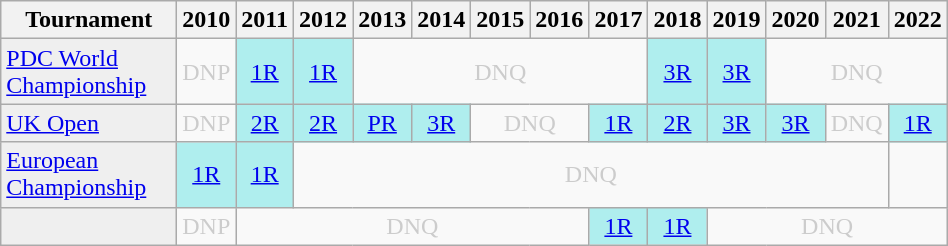<table class="wikitable" style="width:50%; margin:0">
<tr>
<th>Tournament</th>
<th>2010</th>
<th>2011</th>
<th>2012</th>
<th>2013</th>
<th>2014</th>
<th>2015</th>
<th>2016</th>
<th>2017</th>
<th>2018</th>
<th>2019</th>
<th>2020</th>
<th>2021</th>
<th>2022</th>
</tr>
<tr>
<td style="background:#efefef;"><a href='#'>PDC World Championship</a></td>
<td style="text-align:center; color:#ccc;">DNP</td>
<td style="text-align:center; background:#afeeee;"><a href='#'>1R</a></td>
<td style="text-align:center; background:#afeeee;"><a href='#'>1R</a></td>
<td colspan="5" style="text-align:center; color:#ccc;">DNQ</td>
<td style="text-align:center; background:#afeeee;"><a href='#'>3R</a></td>
<td style="text-align:center; background:#afeeee;"><a href='#'>3R</a></td>
<td colspan="3" style="text-align:center; color:#ccc;">DNQ</td>
</tr>
<tr>
<td style="background:#efefef;"><a href='#'>UK Open</a></td>
<td style="text-align:center; color:#ccc;">DNP</td>
<td style="text-align:center; background:#afeeee;"><a href='#'>2R</a></td>
<td style="text-align:center; background:#afeeee;"><a href='#'>2R</a></td>
<td style="text-align:center; background:#afeeee;"><a href='#'>PR</a></td>
<td style="text-align:center; background:#afeeee;"><a href='#'>3R</a></td>
<td colspan="2" style="text-align:center; color:#ccc;">DNQ</td>
<td style="text-align:center; background:#afeeee;"><a href='#'>1R</a></td>
<td style="text-align:center; background:#afeeee;"><a href='#'>2R</a></td>
<td style="text-align:center; background:#afeeee;"><a href='#'>3R</a></td>
<td style="text-align:center; background:#afeeee;"><a href='#'>3R</a></td>
<td style="text-align:center; color:#ccc;">DNQ</td>
<td style="text-align:center; background:#afeeee;"><a href='#'>1R</a></td>
</tr>
<tr>
<td style="background:#efefef;"><a href='#'>European Championship</a></td>
<td style="text-align:center; background:#afeeee;"><a href='#'>1R</a></td>
<td style="text-align:center; background:#afeeee;"><a href='#'>1R</a></td>
<td colspan="10" style="text-align:center; color:#ccc;">DNQ</td>
<td></td>
</tr>
<tr>
<td style="background:#efefef;"></td>
<td style="text-align:center; color:#ccc;">DNP</td>
<td colspan="6" style="text-align:center; color:#ccc;">DNQ</td>
<td style="text-align:center; background:#afeeee;"><a href='#'>1R</a></td>
<td style="text-align:center; background:#afeeee;"><a href='#'>1R</a></td>
<td colspan=4 style="text-align:center; color:#ccc;">DNQ</td>
</tr>
</table>
